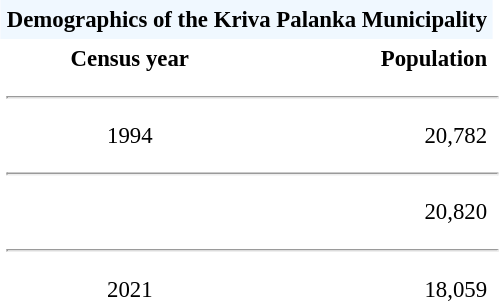<table class="toccolours" align="Center" cellpadding="4" cellspacing="0" style="margin:0 0 1em 1em; font-size: 95%;">
<tr>
<th colspan=2 bgcolor="#F0F8FF" align="center">Demographics of the <strong>Kriva Palanka Municipality</strong></th>
<th></th>
</tr>
<tr>
<th align="center">Census year</th>
<th align="right">Population</th>
</tr>
<tr>
<td colspan=3><hr></td>
</tr>
<tr>
<td align="center">1994</td>
<td align="right">20,782</td>
</tr>
<tr>
<td colspan=3><hr></td>
</tr>
<tr>
<td align="center"></td>
<td align="right">20,820</td>
</tr>
<tr>
<td colspan=3><hr></td>
</tr>
<tr>
<td align="center">2021</td>
<td align="right">18,059</td>
</tr>
<tr>
</tr>
</table>
